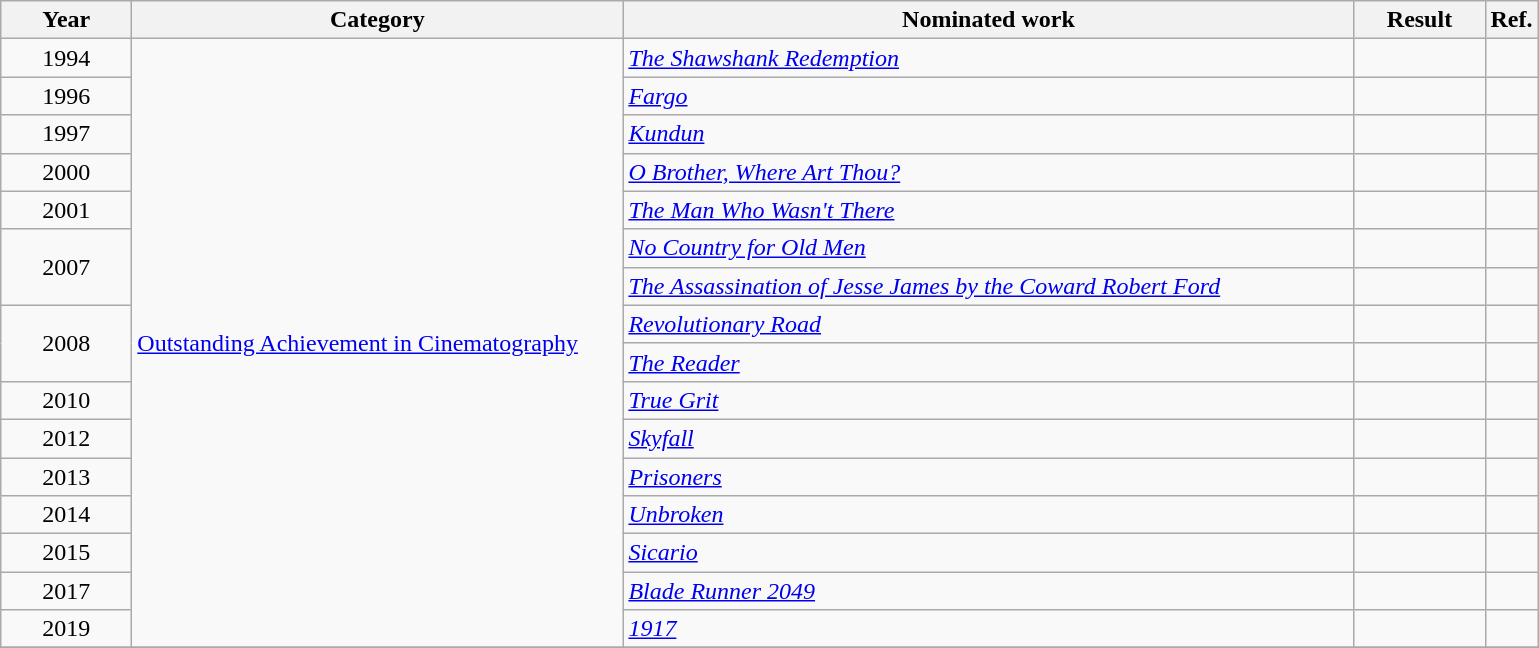<table class=wikitable>
<tr>
<th scope="col" style="width:5em;">Year</th>
<th scope="col" style="width:20em;">Category</th>
<th scope="col" style="width:30em;">Nominated work</th>
<th scope="col" style="width:5em;">Result</th>
<th>Ref.</th>
</tr>
<tr>
<td style="text-align:center;">1994</td>
<td rowspan=16><a href='#'>Outstanding Achievement in Cinematography</a></td>
<td><em><a href='#'>The Shawshank Redemption</a></em></td>
<td></td>
<td></td>
</tr>
<tr>
<td style="text-align:center;">1996</td>
<td><em><a href='#'>Fargo</a></em></td>
<td></td>
<td></td>
</tr>
<tr>
<td style="text-align:center;">1997</td>
<td><em><a href='#'>Kundun</a></em></td>
<td></td>
<td></td>
</tr>
<tr>
<td style="text-align:center;">2000</td>
<td><em><a href='#'>O Brother, Where Art Thou?</a></em></td>
<td></td>
<td></td>
</tr>
<tr>
<td style="text-align:center;">2001</td>
<td><em><a href='#'>The Man Who Wasn't There</a></em></td>
<td></td>
<td></td>
</tr>
<tr>
<td style="text-align:center;", rowspan=2>2007</td>
<td><em><a href='#'>No Country for Old Men</a></em></td>
<td></td>
<td></td>
</tr>
<tr>
<td><em><a href='#'>The Assassination of Jesse James by the Coward Robert Ford</a></em></td>
<td></td>
<td></td>
</tr>
<tr>
<td style="text-align:center;", rowspan=2>2008</td>
<td><em><a href='#'>Revolutionary Road</a></em></td>
<td></td>
<td></td>
</tr>
<tr>
<td><em><a href='#'>The Reader</a></em></td>
<td></td>
<td></td>
</tr>
<tr>
<td style="text-align:center;">2010</td>
<td><em><a href='#'>True Grit</a></em></td>
<td></td>
<td></td>
</tr>
<tr>
<td style="text-align:center;">2012</td>
<td><em><a href='#'>Skyfall</a></em></td>
<td></td>
<td></td>
</tr>
<tr>
<td style="text-align:center;">2013</td>
<td><em><a href='#'>Prisoners</a></em></td>
<td></td>
<td></td>
</tr>
<tr>
<td style="text-align:center;">2014</td>
<td><em><a href='#'>Unbroken</a></em></td>
<td></td>
<td></td>
</tr>
<tr>
<td style="text-align:center;">2015</td>
<td><em><a href='#'>Sicario</a></em></td>
<td></td>
<td></td>
</tr>
<tr>
<td style="text-align:center;">2017</td>
<td><em><a href='#'>Blade Runner 2049</a></em></td>
<td></td>
<td></td>
</tr>
<tr>
<td style="text-align:center;">2019</td>
<td><em><a href='#'>1917</a></em></td>
<td></td>
<td></td>
</tr>
<tr>
</tr>
</table>
